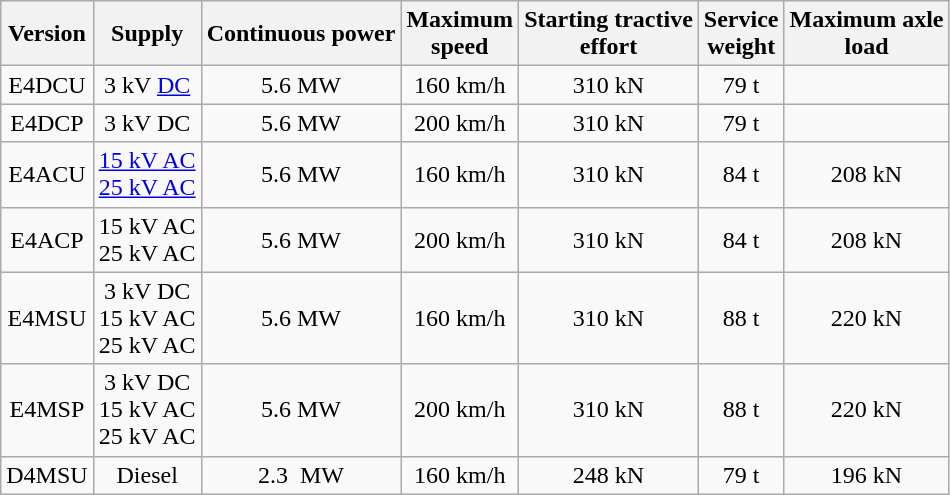<table class="wikitable" style="text-align:center;">
<tr>
<th>Version</th>
<th>Supply</th>
<th>Continuous power</th>
<th>Maximum <br>speed</th>
<th>Starting tractive<br>effort</th>
<th>Service<br>weight</th>
<th>Maximum axle<br>load</th>
</tr>
<tr>
<td>E4DCU</td>
<td>3 kV <a href='#'>DC</a></td>
<td>5.6 MW</td>
<td>160 km/h</td>
<td>310 kN</td>
<td>79 t</td>
<td 196></td>
</tr>
<tr>
<td>E4DCP</td>
<td>3 kV DC</td>
<td>5.6 MW</td>
<td>200 km/h</td>
<td>310 kN</td>
<td>79 t</td>
<td 196></td>
</tr>
<tr>
<td>E4ACU</td>
<td><a href='#'>15 kV AC</a> <br> <a href='#'>25 kV AC</a></td>
<td>5.6 MW</td>
<td>160 km/h</td>
<td>310 kN</td>
<td>84 t</td>
<td>208 kN</td>
</tr>
<tr>
<td>E4ACP</td>
<td>15 kV AC <br>25 kV AC</td>
<td>5.6 MW</td>
<td>200 km/h</td>
<td>310 kN</td>
<td>84 t</td>
<td>208 kN</td>
</tr>
<tr>
<td>E4MSU</td>
<td>3 kV DC <br>15 kV AC<br>25 kV AC</td>
<td>5.6 MW</td>
<td>160 km/h</td>
<td>310 kN</td>
<td>88 t</td>
<td>220 kN</td>
</tr>
<tr>
<td>E4MSP</td>
<td>3 kV DC <br>15 kV AC<br>25 kV AC</td>
<td>5.6 MW</td>
<td>200 km/h</td>
<td>310 kN</td>
<td>88 t</td>
<td>220 kN</td>
</tr>
<tr>
<td>D4MSU</td>
<td>Diesel</td>
<td>2.3  MW</td>
<td>160 km/h</td>
<td>248 kN</td>
<td>79 t</td>
<td>196 kN</td>
</tr>
</table>
